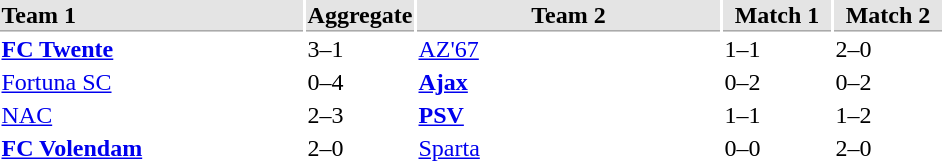<table>
<tr bgcolor="#E4E4E4">
<th style="border-bottom:1px solid #AAAAAA" width="200" align="left">Team 1</th>
<th style="border-bottom:1px solid #AAAAAA" width="70" align="center">Aggregate</th>
<th style="border-bottom:1px solid #AAAAAA" width="200">Team 2</th>
<th style="border-bottom:1px solid #AAAAAA" width="70" align="center">Match 1</th>
<th style="border-bottom:1px solid #AAAAAA" width="70" align="center">Match 2</th>
</tr>
<tr>
<td><strong><a href='#'>FC Twente</a></strong></td>
<td>3–1</td>
<td><a href='#'>AZ'67</a></td>
<td>1–1</td>
<td>2–0</td>
</tr>
<tr>
<td><a href='#'>Fortuna SC</a></td>
<td>0–4</td>
<td><strong><a href='#'>Ajax</a></strong></td>
<td>0–2</td>
<td>0–2</td>
</tr>
<tr>
<td><a href='#'>NAC</a></td>
<td>2–3</td>
<td><strong><a href='#'>PSV</a></strong></td>
<td>1–1</td>
<td>1–2</td>
</tr>
<tr>
<td><strong><a href='#'>FC Volendam</a></strong></td>
<td>2–0</td>
<td><a href='#'>Sparta</a></td>
<td>0–0</td>
<td>2–0</td>
</tr>
</table>
